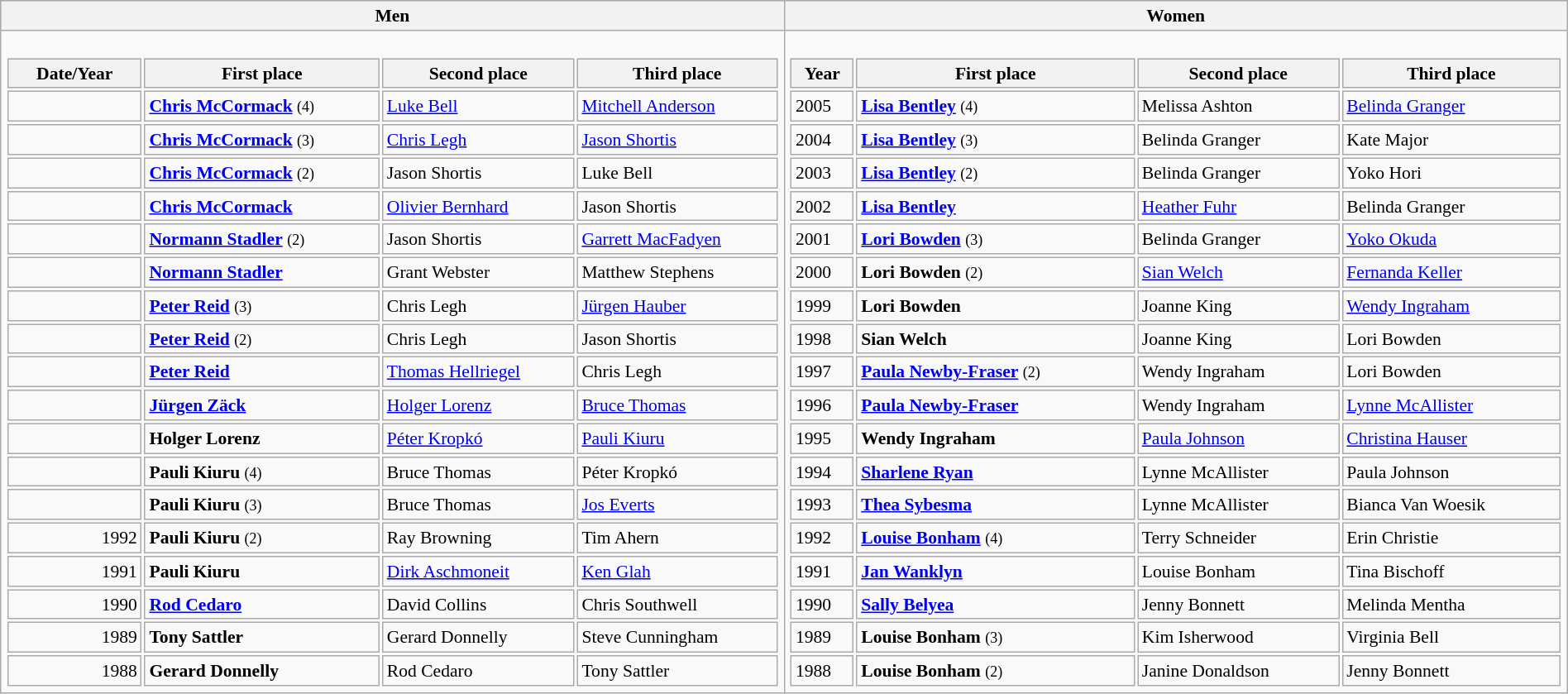<table class="wikitable toptextcells" style="width:100%; font-size:90%">
<tr style="background-color:#cccccc">
<th style="width:50%">Men</th>
<th style="width:50%">Women</th>
</tr>
<tr>
<td><br><table class="toptextcells" style="width:100%">
<tr style="background-color:#cccccc">
<th style="width:7em">Date/Year</th>
<th>First place</th>
<th>Second place</th>
<th>Third place</th>
</tr>
<tr>
<td style="text-align:right"></td>
<td> <strong><a href='#'>Chris McCormack</a></strong> <small>(4)</small></td>
<td> <a href='#'>Luke Bell</a></td>
<td> <a href='#'>Mitchell Anderson</a></td>
</tr>
<tr>
<td style="text-align:right"></td>
<td> <strong><a href='#'>Chris McCormack</a></strong> <small>(3)</small></td>
<td> <a href='#'>Chris Legh</a></td>
<td> <a href='#'>Jason Shortis</a></td>
</tr>
<tr>
<td style="text-align:right"></td>
<td> <strong><a href='#'>Chris McCormack</a></strong> <small>(2)</small></td>
<td> Jason Shortis</td>
<td> Luke Bell</td>
</tr>
<tr>
<td style="text-align:right"></td>
<td> <strong><a href='#'>Chris McCormack</a></strong></td>
<td> <a href='#'>Olivier Bernhard</a></td>
<td> Jason Shortis</td>
</tr>
<tr>
<td style="text-align:right"></td>
<td> <strong><a href='#'>Normann Stadler</a></strong> <small>(2)</small></td>
<td> Jason Shortis</td>
<td> <a href='#'>Garrett MacFadyen</a></td>
</tr>
<tr>
<td style="text-align:right"></td>
<td> <strong><a href='#'>Normann Stadler</a></strong></td>
<td> Grant Webster</td>
<td> Matthew Stephens</td>
</tr>
<tr>
<td style="text-align:right"></td>
<td> <strong><a href='#'>Peter Reid</a></strong> <small>(3)</small></td>
<td> Chris Legh</td>
<td> <a href='#'>Jürgen Hauber</a></td>
</tr>
<tr>
<td style="text-align:right"></td>
<td> <strong><a href='#'>Peter Reid</a></strong> <small>(2)</small></td>
<td> Chris Legh</td>
<td> Jason Shortis</td>
</tr>
<tr>
<td style="text-align:right"></td>
<td> <strong><a href='#'>Peter Reid</a></strong></td>
<td> <a href='#'>Thomas Hellriegel</a></td>
<td> Chris Legh</td>
</tr>
<tr>
<td style="text-align:right"></td>
<td> <strong><a href='#'>Jürgen Zäck</a></strong></td>
<td> <a href='#'>Holger Lorenz</a></td>
<td> <a href='#'>Bruce Thomas</a></td>
</tr>
<tr>
<td style="text-align:right"></td>
<td> <strong>Holger Lorenz</strong></td>
<td> <a href='#'>Péter Kropkó</a></td>
<td> <a href='#'>Pauli Kiuru</a></td>
</tr>
<tr>
<td style="text-align:right"></td>
<td> <strong>Pauli Kiuru</strong> <small>(4)</small></td>
<td> Bruce Thomas</td>
<td> Péter Kropkó</td>
</tr>
<tr>
<td style="text-align:right"></td>
<td> <strong>Pauli Kiuru</strong> <small>(3)</small></td>
<td> Bruce Thomas</td>
<td> <a href='#'>Jos Everts</a></td>
</tr>
<tr>
<td style="text-align:right">1992</td>
<td> <strong>Pauli Kiuru</strong> <small>(2)</small></td>
<td> Ray Browning</td>
<td> Tim Ahern</td>
</tr>
<tr>
<td style="text-align:right">1991</td>
<td> <strong>Pauli Kiuru</strong></td>
<td> <a href='#'>Dirk Aschmoneit</a></td>
<td> <a href='#'>Ken Glah</a></td>
</tr>
<tr>
<td style="text-align:right">1990</td>
<td> <strong><a href='#'>Rod Cedaro</a></strong></td>
<td> David Collins</td>
<td> Chris Southwell</td>
</tr>
<tr>
<td style="text-align:right">1989</td>
<td> <strong>Tony Sattler</strong></td>
<td> Gerard Donnelly</td>
<td> Steve Cunningham</td>
</tr>
<tr>
<td style="text-align:right">1988</td>
<td> <strong>Gerard Donnelly</strong></td>
<td> Rod Cedaro</td>
<td> Tony Sattler</td>
</tr>
</table>
</td>
<td><br><table class="toptextcells" style="width:100%">
<tr style="background-color:#cccccc">
<th style="width:3em">Year</th>
<th>First place</th>
<th>Second place</th>
<th>Third place</th>
</tr>
<tr>
<td>2005</td>
<td> <strong><a href='#'>Lisa Bentley</a></strong> <small>(4)</small></td>
<td> Melissa Ashton</td>
<td> <a href='#'>Belinda Granger</a></td>
</tr>
<tr>
<td>2004</td>
<td> <strong><a href='#'>Lisa Bentley</a></strong> <small>(3)</small></td>
<td> Belinda Granger</td>
<td> Kate Major</td>
</tr>
<tr>
<td>2003</td>
<td> <strong><a href='#'>Lisa Bentley</a></strong> <small>(2)</small></td>
<td> Belinda Granger</td>
<td> Yoko Hori</td>
</tr>
<tr>
<td>2002</td>
<td> <strong><a href='#'>Lisa Bentley</a></strong></td>
<td> <a href='#'>Heather Fuhr</a></td>
<td> Belinda Granger</td>
</tr>
<tr>
<td>2001</td>
<td> <strong><a href='#'>Lori Bowden</a></strong> <small>(3)</small></td>
<td> Belinda Granger</td>
<td> <a href='#'>Yoko Okuda</a></td>
</tr>
<tr>
<td>2000</td>
<td> <strong>Lori Bowden</strong> <small>(2)</small></td>
<td> <a href='#'>Sian Welch</a></td>
<td> <a href='#'>Fernanda Keller</a></td>
</tr>
<tr>
<td>1999</td>
<td> <strong>Lori Bowden</strong></td>
<td> Joanne King</td>
<td> <a href='#'>Wendy Ingraham</a></td>
</tr>
<tr>
<td>1998</td>
<td> <strong>Sian Welch</strong></td>
<td> Joanne King</td>
<td> Lori Bowden</td>
</tr>
<tr>
<td>1997</td>
<td> <strong><a href='#'>Paula Newby-Fraser</a></strong> <small>(2)</small></td>
<td> Wendy Ingraham</td>
<td> Lori Bowden</td>
</tr>
<tr>
<td>1996</td>
<td> <strong><a href='#'>Paula Newby-Fraser</a></strong></td>
<td> Wendy Ingraham</td>
<td> <a href='#'>Lynne McAllister</a></td>
</tr>
<tr>
<td>1995</td>
<td> <strong>Wendy Ingraham</strong></td>
<td> <a href='#'>Paula Johnson</a></td>
<td> <a href='#'>Christina Hauser</a></td>
</tr>
<tr>
<td>1994</td>
<td> <strong><a href='#'>Sharlene Ryan</a></strong></td>
<td> Lynne McAllister</td>
<td> Paula Johnson</td>
</tr>
<tr>
<td>1993</td>
<td> <strong><a href='#'>Thea Sybesma</a></strong></td>
<td> Lynne McAllister</td>
<td> Bianca Van Woesik</td>
</tr>
<tr>
<td>1992</td>
<td> <strong><a href='#'>Louise Bonham</a></strong> <small>(4)</small></td>
<td> Terry Schneider</td>
<td> Erin Christie</td>
</tr>
<tr>
<td>1991</td>
<td> <strong><a href='#'>Jan Wanklyn</a></strong></td>
<td> Louise Bonham</td>
<td> Tina Bischoff</td>
</tr>
<tr>
<td>1990</td>
<td> <strong><a href='#'>Sally Belyea</a></strong></td>
<td> Jenny Bonnett</td>
<td> Melinda Mentha</td>
</tr>
<tr>
<td>1989</td>
<td> <strong>Louise Bonham</strong> <small>(3)</small></td>
<td> Kim Isherwood</td>
<td> Virginia Bell</td>
</tr>
<tr>
<td>1988</td>
<td> <strong>Louise Bonham</strong> <small>(2)</small></td>
<td> Janine Donaldson</td>
<td> Jenny Bonnett</td>
</tr>
</table>
</td>
</tr>
</table>
